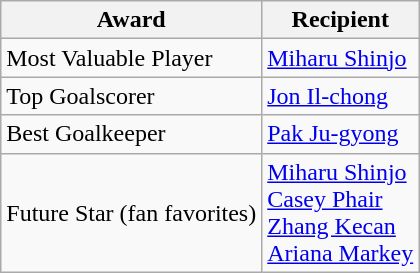<table class="wikitable">
<tr>
<th>Award</th>
<th>Recipient</th>
</tr>
<tr>
<td>Most Valuable Player</td>
<td> <a href='#'>Miharu Shinjo</a></td>
</tr>
<tr>
<td>Top Goalscorer</td>
<td> <a href='#'>Jon Il-chong</a></td>
</tr>
<tr>
<td>Best Goalkeeper</td>
<td> <a href='#'>Pak Ju-gyong</a></td>
</tr>
<tr>
<td>Future Star (fan favorites)</td>
<td> <a href='#'>Miharu Shinjo</a><br> <a href='#'>Casey Phair</a><br> <a href='#'>Zhang Kecan</a><br> <a href='#'>Ariana Markey</a></td>
</tr>
</table>
